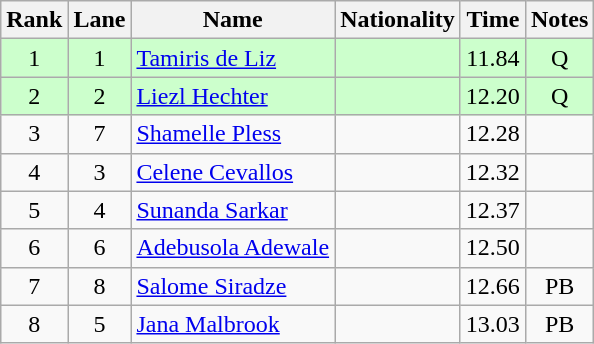<table class="wikitable sortable" style="text-align:center">
<tr>
<th>Rank</th>
<th>Lane</th>
<th>Name</th>
<th>Nationality</th>
<th>Time</th>
<th>Notes</th>
</tr>
<tr bgcolor=ccffcc>
<td align=center>1</td>
<td align=center>1</td>
<td align=left><a href='#'>Tamiris de Liz</a></td>
<td align=left></td>
<td>11.84</td>
<td>Q</td>
</tr>
<tr bgcolor=ccffcc>
<td align=center>2</td>
<td align=center>2</td>
<td align=left><a href='#'>Liezl Hechter</a></td>
<td align=left></td>
<td>12.20</td>
<td>Q</td>
</tr>
<tr>
<td align=center>3</td>
<td align=center>7</td>
<td align=left><a href='#'>Shamelle Pless</a></td>
<td align=left></td>
<td>12.28</td>
<td></td>
</tr>
<tr>
<td align=center>4</td>
<td align=center>3</td>
<td align=left><a href='#'>Celene Cevallos</a></td>
<td align=left></td>
<td>12.32</td>
<td></td>
</tr>
<tr>
<td align=center>5</td>
<td align=center>4</td>
<td align=left><a href='#'>Sunanda Sarkar</a></td>
<td align=left></td>
<td>12.37</td>
<td></td>
</tr>
<tr>
<td align=center>6</td>
<td align=center>6</td>
<td align=left><a href='#'>Adebusola Adewale</a></td>
<td align=left></td>
<td>12.50</td>
<td></td>
</tr>
<tr>
<td align=center>7</td>
<td align=center>8</td>
<td align=left><a href='#'>Salome Siradze</a></td>
<td align=left></td>
<td>12.66</td>
<td>PB</td>
</tr>
<tr>
<td align=center>8</td>
<td align=center>5</td>
<td align=left><a href='#'>Jana Malbrook</a></td>
<td align=left></td>
<td>13.03</td>
<td>PB</td>
</tr>
</table>
